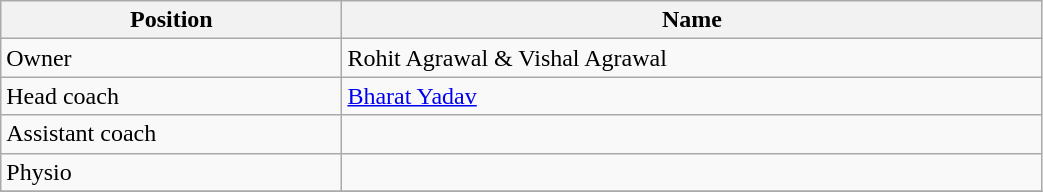<table class="wikitable"  style="font-size:100%; width:55%;">
<tr>
<th style=" text-align:center;">Position</th>
<th style=" text-align:center;">Name</th>
</tr>
<tr>
<td>Owner</td>
<td>Rohit Agrawal & Vishal Agrawal</td>
</tr>
<tr>
<td>Head coach</td>
<td> <a href='#'>Bharat Yadav</a></td>
</tr>
<tr>
<td>Assistant coach</td>
<td></td>
</tr>
<tr>
<td>Physio</td>
<td></td>
</tr>
<tr>
</tr>
</table>
